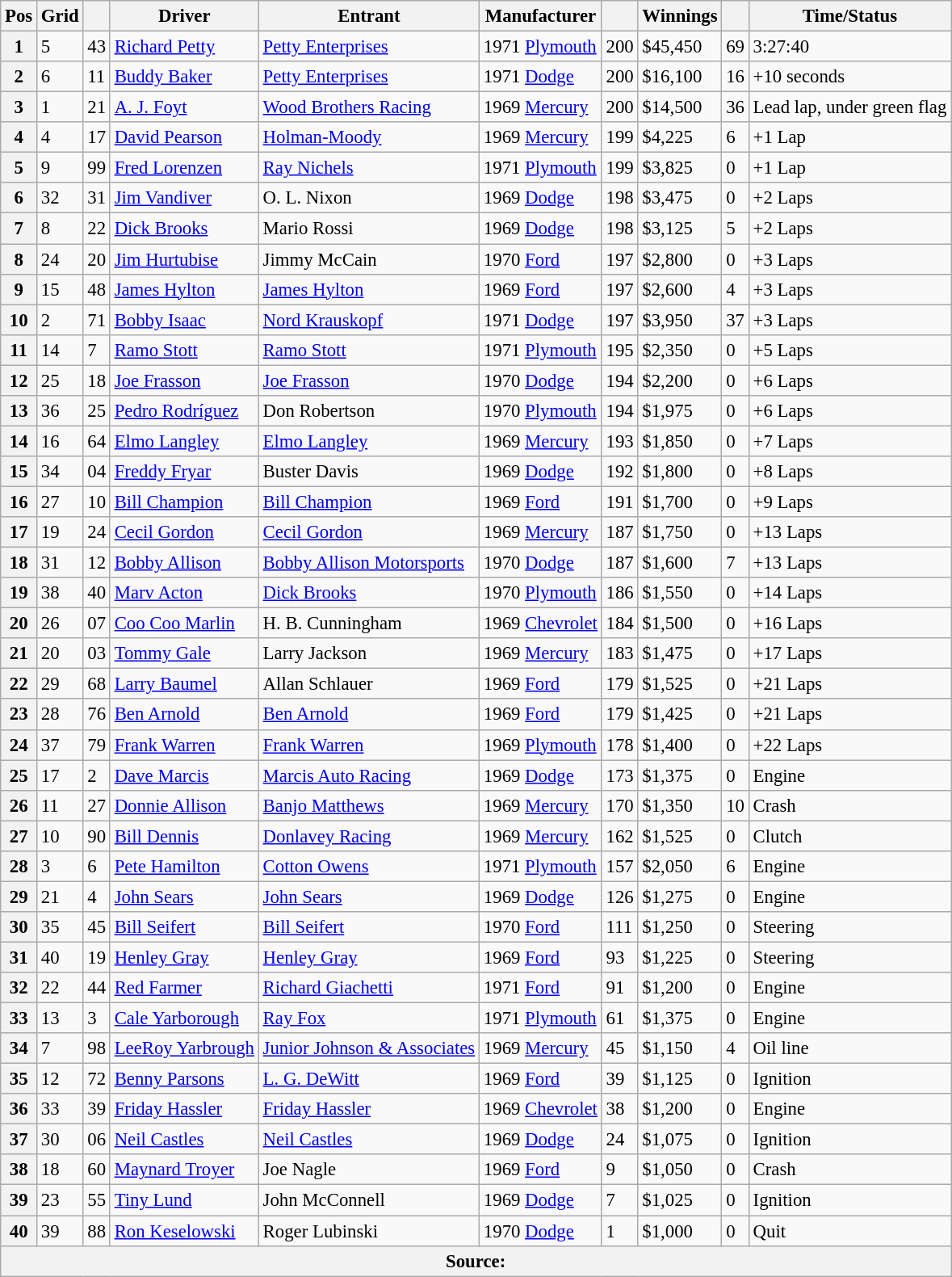<table class="sortable wikitable" style="font-size:95%">
<tr>
<th>Pos</th>
<th>Grid</th>
<th></th>
<th>Driver</th>
<th>Entrant</th>
<th>Manufacturer</th>
<th></th>
<th>Winnings</th>
<th></th>
<th>Time/Status</th>
</tr>
<tr>
<th>1</th>
<td>5</td>
<td>43</td>
<td><a href='#'>Richard Petty</a></td>
<td><a href='#'>Petty Enterprises</a></td>
<td>1971 <a href='#'>Plymouth</a></td>
<td>200</td>
<td>$45,450</td>
<td>69</td>
<td>3:27:40</td>
</tr>
<tr>
<th>2</th>
<td>6</td>
<td>11</td>
<td><a href='#'>Buddy Baker</a></td>
<td><a href='#'>Petty Enterprises</a></td>
<td>1971 <a href='#'>Dodge</a></td>
<td>200</td>
<td>$16,100</td>
<td>16</td>
<td>+10 seconds</td>
</tr>
<tr>
<th>3</th>
<td>1</td>
<td>21</td>
<td><a href='#'>A. J. Foyt</a></td>
<td><a href='#'>Wood Brothers Racing</a></td>
<td>1969 <a href='#'>Mercury</a></td>
<td>200</td>
<td>$14,500</td>
<td>36</td>
<td>Lead lap, under green flag</td>
</tr>
<tr>
<th>4</th>
<td>4</td>
<td>17</td>
<td><a href='#'>David Pearson</a></td>
<td><a href='#'>Holman-Moody</a></td>
<td>1969 <a href='#'>Mercury</a></td>
<td>199</td>
<td>$4,225</td>
<td>6</td>
<td>+1 Lap</td>
</tr>
<tr>
<th>5</th>
<td>9</td>
<td>99</td>
<td><a href='#'>Fred Lorenzen</a></td>
<td><a href='#'>Ray Nichels</a></td>
<td>1971 <a href='#'>Plymouth</a></td>
<td>199</td>
<td>$3,825</td>
<td>0</td>
<td>+1 Lap</td>
</tr>
<tr>
<th>6</th>
<td>32</td>
<td>31</td>
<td><a href='#'>Jim Vandiver</a></td>
<td>O. L. Nixon</td>
<td>1969 <a href='#'>Dodge</a></td>
<td>198</td>
<td>$3,475</td>
<td>0</td>
<td>+2 Laps</td>
</tr>
<tr>
<th>7</th>
<td>8</td>
<td>22</td>
<td><a href='#'>Dick Brooks</a></td>
<td>Mario Rossi</td>
<td>1969 <a href='#'>Dodge</a></td>
<td>198</td>
<td>$3,125</td>
<td>5</td>
<td>+2 Laps</td>
</tr>
<tr>
<th>8</th>
<td>24</td>
<td>20</td>
<td><a href='#'>Jim Hurtubise</a></td>
<td>Jimmy McCain</td>
<td>1970 <a href='#'>Ford</a></td>
<td>197</td>
<td>$2,800</td>
<td>0</td>
<td>+3 Laps</td>
</tr>
<tr>
<th>9</th>
<td>15</td>
<td>48</td>
<td><a href='#'>James Hylton</a></td>
<td><a href='#'>James Hylton</a></td>
<td>1969 <a href='#'>Ford</a></td>
<td>197</td>
<td>$2,600</td>
<td>4</td>
<td>+3 Laps</td>
</tr>
<tr>
<th>10</th>
<td>2</td>
<td>71</td>
<td><a href='#'>Bobby Isaac</a></td>
<td><a href='#'>Nord Krauskopf</a></td>
<td>1971 <a href='#'>Dodge</a></td>
<td>197</td>
<td>$3,950</td>
<td>37</td>
<td>+3 Laps</td>
</tr>
<tr>
<th>11</th>
<td>14</td>
<td>7</td>
<td><a href='#'>Ramo Stott</a></td>
<td><a href='#'>Ramo Stott</a></td>
<td>1971 <a href='#'>Plymouth</a></td>
<td>195</td>
<td>$2,350</td>
<td>0</td>
<td>+5 Laps</td>
</tr>
<tr>
<th>12</th>
<td>25</td>
<td>18</td>
<td><a href='#'>Joe Frasson</a></td>
<td><a href='#'>Joe Frasson</a></td>
<td>1970 <a href='#'>Dodge</a></td>
<td>194</td>
<td>$2,200</td>
<td>0</td>
<td>+6 Laps</td>
</tr>
<tr>
<th>13</th>
<td>36</td>
<td>25</td>
<td><a href='#'>Pedro Rodríguez</a></td>
<td>Don Robertson</td>
<td>1970 <a href='#'>Plymouth</a></td>
<td>194</td>
<td>$1,975</td>
<td>0</td>
<td>+6 Laps</td>
</tr>
<tr>
<th>14</th>
<td>16</td>
<td>64</td>
<td><a href='#'>Elmo Langley</a></td>
<td><a href='#'>Elmo Langley</a></td>
<td>1969 <a href='#'>Mercury</a></td>
<td>193</td>
<td>$1,850</td>
<td>0</td>
<td>+7 Laps</td>
</tr>
<tr>
<th>15</th>
<td>34</td>
<td>04</td>
<td><a href='#'>Freddy Fryar</a></td>
<td>Buster Davis</td>
<td>1969 <a href='#'>Dodge</a></td>
<td>192</td>
<td>$1,800</td>
<td>0</td>
<td>+8 Laps</td>
</tr>
<tr>
<th>16</th>
<td>27</td>
<td>10</td>
<td><a href='#'>Bill Champion</a></td>
<td><a href='#'>Bill Champion</a></td>
<td>1969 <a href='#'>Ford</a></td>
<td>191</td>
<td>$1,700</td>
<td>0</td>
<td>+9 Laps</td>
</tr>
<tr>
<th>17</th>
<td>19</td>
<td>24</td>
<td><a href='#'>Cecil Gordon</a></td>
<td><a href='#'>Cecil Gordon</a></td>
<td>1969 <a href='#'>Mercury</a></td>
<td>187</td>
<td>$1,750</td>
<td>0</td>
<td>+13 Laps</td>
</tr>
<tr>
<th>18</th>
<td>31</td>
<td>12</td>
<td><a href='#'>Bobby Allison</a></td>
<td><a href='#'>Bobby Allison Motorsports</a></td>
<td>1970 <a href='#'>Dodge</a></td>
<td>187</td>
<td>$1,600</td>
<td>7</td>
<td>+13 Laps</td>
</tr>
<tr>
<th>19</th>
<td>38</td>
<td>40</td>
<td><a href='#'>Marv Acton</a></td>
<td><a href='#'>Dick Brooks</a></td>
<td>1970 <a href='#'>Plymouth</a></td>
<td>186</td>
<td>$1,550</td>
<td>0</td>
<td>+14 Laps</td>
</tr>
<tr>
<th>20</th>
<td>26</td>
<td>07</td>
<td><a href='#'>Coo Coo Marlin</a></td>
<td>H. B. Cunningham</td>
<td>1969 <a href='#'>Chevrolet</a></td>
<td>184</td>
<td>$1,500</td>
<td>0</td>
<td>+16 Laps</td>
</tr>
<tr>
<th>21</th>
<td>20</td>
<td>03</td>
<td><a href='#'>Tommy Gale</a></td>
<td>Larry Jackson</td>
<td>1969 <a href='#'>Mercury</a></td>
<td>183</td>
<td>$1,475</td>
<td>0</td>
<td>+17 Laps</td>
</tr>
<tr>
<th>22</th>
<td>29</td>
<td>68</td>
<td><a href='#'>Larry Baumel</a></td>
<td>Allan Schlauer</td>
<td>1969 <a href='#'>Ford</a></td>
<td>179</td>
<td>$1,525</td>
<td>0</td>
<td>+21 Laps</td>
</tr>
<tr>
<th>23</th>
<td>28</td>
<td>76</td>
<td><a href='#'>Ben Arnold</a></td>
<td><a href='#'>Ben Arnold</a></td>
<td>1969 <a href='#'>Ford</a></td>
<td>179</td>
<td>$1,425</td>
<td>0</td>
<td>+21 Laps</td>
</tr>
<tr>
<th>24</th>
<td>37</td>
<td>79</td>
<td><a href='#'>Frank Warren</a></td>
<td><a href='#'>Frank Warren</a></td>
<td>1969 <a href='#'>Plymouth</a></td>
<td>178</td>
<td>$1,400</td>
<td>0</td>
<td>+22 Laps</td>
</tr>
<tr>
<th>25</th>
<td>17</td>
<td>2</td>
<td><a href='#'>Dave Marcis</a></td>
<td><a href='#'>Marcis Auto Racing</a></td>
<td>1969 <a href='#'>Dodge</a></td>
<td>173</td>
<td>$1,375</td>
<td>0</td>
<td>Engine</td>
</tr>
<tr>
<th>26</th>
<td>11</td>
<td>27</td>
<td><a href='#'>Donnie Allison</a></td>
<td><a href='#'>Banjo Matthews</a></td>
<td>1969 <a href='#'>Mercury</a></td>
<td>170</td>
<td>$1,350</td>
<td>10</td>
<td>Crash</td>
</tr>
<tr>
<th>27</th>
<td>10</td>
<td>90</td>
<td><a href='#'>Bill Dennis</a></td>
<td><a href='#'>Donlavey Racing</a></td>
<td>1969 <a href='#'>Mercury</a></td>
<td>162</td>
<td>$1,525</td>
<td>0</td>
<td>Clutch</td>
</tr>
<tr>
<th>28</th>
<td>3</td>
<td>6</td>
<td><a href='#'>Pete Hamilton</a></td>
<td><a href='#'>Cotton Owens</a></td>
<td>1971 <a href='#'>Plymouth</a></td>
<td>157</td>
<td>$2,050</td>
<td>6</td>
<td>Engine</td>
</tr>
<tr>
<th>29</th>
<td>21</td>
<td>4</td>
<td><a href='#'>John Sears</a></td>
<td><a href='#'>John Sears</a></td>
<td>1969 <a href='#'>Dodge</a></td>
<td>126</td>
<td>$1,275</td>
<td>0</td>
<td>Engine</td>
</tr>
<tr>
<th>30</th>
<td>35</td>
<td>45</td>
<td><a href='#'>Bill Seifert</a></td>
<td><a href='#'>Bill Seifert</a></td>
<td>1970 <a href='#'>Ford</a></td>
<td>111</td>
<td>$1,250</td>
<td>0</td>
<td>Steering</td>
</tr>
<tr>
<th>31</th>
<td>40</td>
<td>19</td>
<td><a href='#'>Henley Gray</a></td>
<td><a href='#'>Henley Gray</a></td>
<td>1969 <a href='#'>Ford</a></td>
<td>93</td>
<td>$1,225</td>
<td>0</td>
<td>Steering</td>
</tr>
<tr>
<th>32</th>
<td>22</td>
<td>44</td>
<td><a href='#'>Red Farmer</a></td>
<td><a href='#'>Richard Giachetti</a></td>
<td>1971 <a href='#'>Ford</a></td>
<td>91</td>
<td>$1,200</td>
<td>0</td>
<td>Engine</td>
</tr>
<tr>
<th>33</th>
<td>13</td>
<td>3</td>
<td><a href='#'>Cale Yarborough</a></td>
<td><a href='#'>Ray Fox</a></td>
<td>1971 <a href='#'>Plymouth</a></td>
<td>61</td>
<td>$1,375</td>
<td>0</td>
<td>Engine</td>
</tr>
<tr>
<th>34</th>
<td>7</td>
<td>98</td>
<td><a href='#'>LeeRoy Yarbrough</a></td>
<td><a href='#'>Junior Johnson & Associates</a></td>
<td>1969 <a href='#'>Mercury</a></td>
<td>45</td>
<td>$1,150</td>
<td>4</td>
<td>Oil line</td>
</tr>
<tr>
<th>35</th>
<td>12</td>
<td>72</td>
<td><a href='#'>Benny Parsons</a></td>
<td><a href='#'>L. G. DeWitt</a></td>
<td>1969 <a href='#'>Ford</a></td>
<td>39</td>
<td>$1,125</td>
<td>0</td>
<td>Ignition</td>
</tr>
<tr>
<th>36</th>
<td>33</td>
<td>39</td>
<td><a href='#'>Friday Hassler</a></td>
<td><a href='#'>Friday Hassler</a></td>
<td>1969 <a href='#'>Chevrolet</a></td>
<td>38</td>
<td>$1,200</td>
<td>0</td>
<td>Engine</td>
</tr>
<tr>
<th>37</th>
<td>30</td>
<td>06</td>
<td><a href='#'>Neil Castles</a></td>
<td><a href='#'>Neil Castles</a></td>
<td>1969 <a href='#'>Dodge</a></td>
<td>24</td>
<td>$1,075</td>
<td>0</td>
<td>Ignition</td>
</tr>
<tr>
<th>38</th>
<td>18</td>
<td>60</td>
<td><a href='#'>Maynard Troyer</a></td>
<td>Joe Nagle</td>
<td>1969 <a href='#'>Ford</a></td>
<td>9</td>
<td>$1,050</td>
<td>0</td>
<td>Crash</td>
</tr>
<tr>
<th>39</th>
<td>23</td>
<td>55</td>
<td><a href='#'>Tiny Lund</a></td>
<td>John McConnell</td>
<td>1969 <a href='#'>Dodge</a></td>
<td>7</td>
<td>$1,025</td>
<td>0</td>
<td>Ignition</td>
</tr>
<tr>
<th>40</th>
<td>39</td>
<td>88</td>
<td><a href='#'>Ron Keselowski</a></td>
<td>Roger Lubinski</td>
<td>1970 <a href='#'>Dodge</a></td>
<td>1</td>
<td>$1,000</td>
<td>0</td>
<td>Quit</td>
</tr>
<tr>
<th colspan=10>Source:</th>
</tr>
</table>
